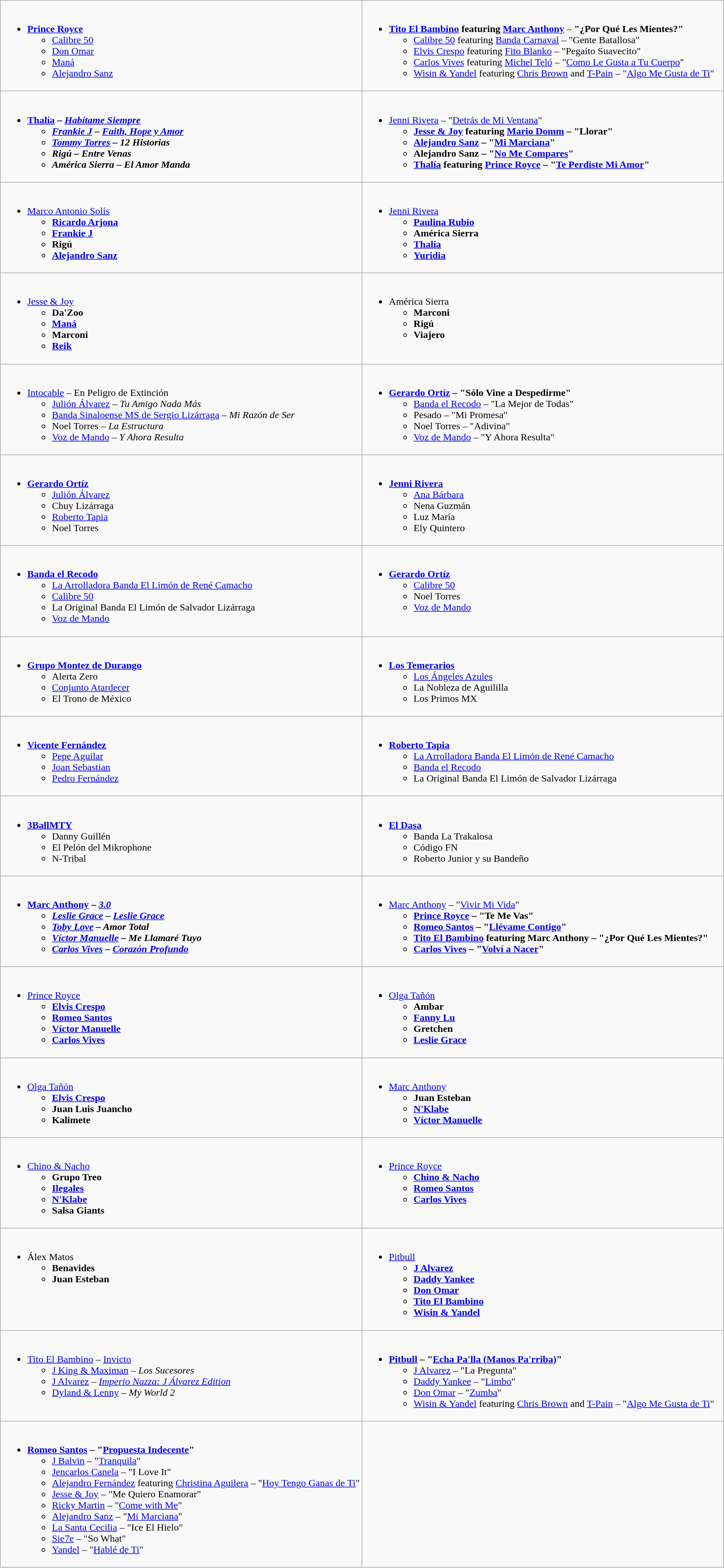<table class=wikitable>
<tr>
<td valign="top" width="50%"><br><ul><li><strong><a href='#'>Prince Royce</a></strong><ul><li><a href='#'>Calibre 50</a></li><li><a href='#'>Don Omar</a></li><li><a href='#'>Maná</a></li><li><a href='#'>Alejandro Sanz</a></li></ul></li></ul></td>
<td valign="top"  width="50%"><br><ul><li><strong><a href='#'>Tito El Bambino</a> featuring <a href='#'>Marc Anthony</a></strong> – <strong>"¿Por Qué Les Mientes?"</strong><ul><li><a href='#'>Calibre 50</a> featuring <a href='#'>Banda Carnaval</a> – "Gente Batallosa"</li><li><a href='#'>Elvis Crespo</a> featuring <a href='#'>Fito Blanko</a> – "Pegaíto Suavecito"</li><li><a href='#'>Carlos Vives</a> featuring <a href='#'>Michel Teló</a> – "<a href='#'>Como Le Gusta a Tu Cuerpo</a>"</li><li><a href='#'>Wisin & Yandel</a> featuring <a href='#'>Chris Brown</a> and <a href='#'>T-Pain</a> – "<a href='#'>Algo Me Gusta de Ti</a>"</li></ul></li></ul></td>
</tr>
<tr>
<td valign="top"><br><ul><li><strong><a href='#'>Thalía</a> – <em><a href='#'>Habítame Siempre</a><strong><em><ul><li><a href='#'>Frankie J</a> – </em><a href='#'>Faith, Hope y Amor</a><em></li><li><a href='#'>Tommy Torres</a> – </em>12 Historias<em></li><li>Rigú – </em>Entre Venas<em></li><li>América Sierra – </em>El Amor Manda<em></li></ul></li></ul></td>
<td valign="top"><br><ul><li></strong><a href='#'>Jenni Rivera</a> – "<a href='#'>Detrás de Mi Ventana</a>"<strong><ul><li><a href='#'>Jesse & Joy</a> featuring <a href='#'>Mario Domm</a> – "Llorar"</li><li><a href='#'>Alejandro Sanz</a> – "<a href='#'>Mi Marciana</a>"</li><li>Alejandro Sanz – "<a href='#'>No Me Compares</a>"</li><li><a href='#'>Thalía</a> featuring <a href='#'>Prince Royce</a> – "<a href='#'>Te Perdiste Mi Amor</a>"</li></ul></li></ul></td>
</tr>
<tr>
<td valign="top"><br><ul><li></strong><a href='#'>Marco Antonio Solís</a><strong><ul><li><a href='#'>Ricardo Arjona</a></li><li><a href='#'>Frankie J</a></li><li>Rigú</li><li><a href='#'>Alejandro Sanz</a></li></ul></li></ul></td>
<td valign="top"><br><ul><li></strong><a href='#'>Jenni Rivera</a><strong><ul><li><a href='#'>Paulina Rubio</a></li><li>América Sierra</li><li><a href='#'>Thalía</a></li><li><a href='#'>Yuridia</a></li></ul></li></ul></td>
</tr>
<tr>
<td valign="top"><br><ul><li></strong><a href='#'>Jesse & Joy</a><strong><ul><li>Da'Zoo</li><li><a href='#'>Maná</a></li><li>Marconi</li><li><a href='#'>Reik</a></li></ul></li></ul></td>
<td valign="top"><br><ul><li></strong>América Sierra<strong><ul><li>Marconi</li><li>Rigú</li><li>Viajero</li></ul></li></ul></td>
</tr>
<tr>
<td valign="top"><br><ul><li></strong><a href='#'>Intocable</a> – </em>En Peligro de Extinción</em></strong><ul><li><a href='#'>Julión Álvarez</a> – <em>Tu Amigo Nada Más</em></li><li><a href='#'>Banda Sinaloense MS de Sergio Lizárraga</a> – <em>Mi Razón de Ser</em></li><li>Noel Torres – <em>La Estructura</em></li><li><a href='#'>Voz de Mando</a> – <em>Y Ahora Resulta</em></li></ul></li></ul></td>
<td valign="top"><br><ul><li><strong><a href='#'>Gerardo Ortíz</a> – "Sólo Vine a Despedirme"</strong><ul><li><a href='#'>Banda el Recodo</a> – "La Mejor de Todas"</li><li>Pesado – "Mi Promesa"</li><li>Noel Torres – "Adivina"</li><li><a href='#'>Voz de Mando</a> – "Y Ahora Resulta"</li></ul></li></ul></td>
</tr>
<tr>
<td valign="top"><br><ul><li><strong><a href='#'>Gerardo Ortíz</a></strong><ul><li><a href='#'>Julión Álvarez</a></li><li>Chuy Lizárraga</li><li><a href='#'>Roberto Tapia</a></li><li>Noel Torres</li></ul></li></ul></td>
<td valign="top"><br><ul><li><strong><a href='#'>Jenni Rivera</a></strong><ul><li><a href='#'>Ana Bárbara</a></li><li>Nena Guzmán</li><li>Luz María</li><li>Ely Quintero</li></ul></li></ul></td>
</tr>
<tr>
<td valign="top"><br><ul><li><strong><a href='#'>Banda el Recodo</a></strong><ul><li><a href='#'>La Arrolladora Banda El Limón de René Camacho</a></li><li><a href='#'>Calibre 50</a></li><li>La Original Banda El Limón de Salvador Lizárraga</li><li><a href='#'>Voz de Mando</a></li></ul></li></ul></td>
<td valign="top"><br><ul><li><strong><a href='#'>Gerardo Ortíz</a></strong><ul><li><a href='#'>Calibre 50</a></li><li>Noel Torres</li><li><a href='#'>Voz de Mando</a></li></ul></li></ul></td>
</tr>
<tr>
<td valign="top"><br><ul><li><strong><a href='#'>Grupo Montez de Durango</a></strong><ul><li>Alerta Zero</li><li><a href='#'>Conjunto Atardecer</a></li><li>El Trono de México</li></ul></li></ul></td>
<td valign="top"><br><ul><li><strong><a href='#'>Los Temerarios</a></strong><ul><li><a href='#'>Los Ángeles Azules</a></li><li>La Nobleza de Aguililla</li><li>Los Primos MX</li></ul></li></ul></td>
</tr>
<tr>
<td valign="top"><br><ul><li><strong><a href='#'>Vicente Fernández</a></strong><ul><li><a href='#'>Pepe Aguilar</a></li><li><a href='#'>Joan Sebastian</a></li><li><a href='#'>Pedro Fernández</a></li></ul></li></ul></td>
<td valign="top"><br><ul><li><strong><a href='#'>Roberto Tapia</a></strong><ul><li><a href='#'>La Arrolladora Banda El Limón de René Camacho</a></li><li><a href='#'>Banda el Recodo</a></li><li>La Original Banda El Limón de Salvador Lizárraga</li></ul></li></ul></td>
</tr>
<tr>
<td valign="top"><br><ul><li><strong><a href='#'>3BallMTY</a></strong><ul><li>Danny Guillén</li><li>El Pelón del Mikrophone</li><li>N-Tribal</li></ul></li></ul></td>
<td valign="top"><br><ul><li><strong><a href='#'>El Dasa</a></strong><ul><li>Banda La Trakalosa</li><li>Código FN</li><li>Roberto Junior y su Bandeño</li></ul></li></ul></td>
</tr>
<tr>
<td valign="top"><br><ul><li><strong><a href='#'>Marc Anthony</a> – <em><a href='#'>3.0</a><strong><em><ul><li><a href='#'>Leslie Grace</a> – </em><a href='#'>Leslie Grace</a><em></li><li><a href='#'>Toby Love</a> – </em>Amor Total<em></li><li><a href='#'>Víctor Manuelle</a> – </em>Me Llamaré Tuyo<em></li><li><a href='#'>Carlos Vives</a> – </em><a href='#'>Corazón Profundo</a><em></li></ul></li></ul></td>
<td valign="top"><br><ul><li></strong><a href='#'>Marc Anthony</a> – "<a href='#'>Vivir Mi Vida</a>"<strong><ul><li><a href='#'>Prince Royce</a> – "Te Me Vas"</li><li><a href='#'>Romeo Santos</a> – "<a href='#'>Llévame Contigo</a>"</li><li><a href='#'>Tito El Bambino</a> featuring Marc Anthony – "¿Por Qué Les Mientes?"</li><li><a href='#'>Carlos Vives</a> – "<a href='#'>Volví a Nacer</a>"</li></ul></li></ul></td>
</tr>
<tr>
<td valign="top"><br><ul><li></strong><a href='#'>Prince Royce</a><strong><ul><li><a href='#'>Elvis Crespo</a></li><li><a href='#'>Romeo Santos</a></li><li><a href='#'>Víctor Manuelle</a></li><li><a href='#'>Carlos Vives</a></li></ul></li></ul></td>
<td valign="top"><br><ul><li></strong><a href='#'>Olga Tañón</a><strong><ul><li>Ambar</li><li><a href='#'>Fanny Lu</a></li><li>Gretchen</li><li><a href='#'>Leslie Grace</a></li></ul></li></ul></td>
</tr>
<tr>
<td valign="top"><br><ul><li></strong><a href='#'>Olga Tañón</a><strong><ul><li><a href='#'>Elvis Crespo</a></li><li>Juan Luis Juancho</li><li>Kalimete</li></ul></li></ul></td>
<td valign="top"><br><ul><li></strong><a href='#'>Marc Anthony</a><strong><ul><li>Juan Esteban</li><li><a href='#'>N'Klabe</a></li><li><a href='#'>Víctor Manuelle</a></li></ul></li></ul></td>
</tr>
<tr>
<td valign="top"><br><ul><li></strong><a href='#'>Chino & Nacho</a><strong><ul><li>Grupo Treo</li><li><a href='#'>Ilegales</a></li><li><a href='#'>N'Klabe</a></li><li>Salsa Giants</li></ul></li></ul></td>
<td valign="top"><br><ul><li></strong><a href='#'>Prince Royce</a><strong><ul><li><a href='#'>Chino & Nacho</a></li><li><a href='#'>Romeo Santos</a></li><li><a href='#'>Carlos Vives</a></li></ul></li></ul></td>
</tr>
<tr>
<td valign="top"><br><ul><li></strong>Álex Matos<strong><ul><li>Benavides</li><li>Juan Esteban</li></ul></li></ul></td>
<td valign="top"><br><ul><li></strong><a href='#'>Pitbull</a><strong><ul><li><a href='#'>J Alvarez</a></li><li><a href='#'>Daddy Yankee</a></li><li><a href='#'>Don Omar</a></li><li><a href='#'>Tito El Bambino</a></li><li><a href='#'>Wisin & Yandel</a></li></ul></li></ul></td>
</tr>
<tr>
<td valign="top"><br><ul><li></strong><a href='#'>Tito El Bambino</a> – </em><a href='#'>Invicto</a></em></strong><ul><li><a href='#'>J King & Maximan</a> – <em>Los Sucesores</em></li><li><a href='#'>J Alvarez</a> – <em><a href='#'>Imperio Nazza: J Álvarez Edition</a></em></li><li><a href='#'>Dyland & Lenny</a> – <em>My World 2</em></li></ul></li></ul></td>
<td valign="top"><br><ul><li><strong><a href='#'>Pitbull</a> – "<a href='#'>Echa Pa'lla (Manos Pa'rriba)</a>"</strong><ul><li><a href='#'>J Alvarez</a> – "La Pregunta"</li><li><a href='#'>Daddy Yankee</a> – "<a href='#'>Limbo</a>"</li><li><a href='#'>Don Omar</a> – "<a href='#'>Zumba</a>"</li><li><a href='#'>Wisin & Yandel</a> featuring <a href='#'>Chris Brown</a> and <a href='#'>T-Pain</a> – "<a href='#'>Algo Me Gusta de Ti</a>"</li></ul></li></ul></td>
</tr>
<tr>
<td valign="top"><br><ul><li><strong><a href='#'>Romeo Santos</a> – "<a href='#'>Propuesta Indecente</a>"</strong><ul><li><a href='#'>J Balvin</a> – "<a href='#'>Tranquila</a>"</li><li><a href='#'>Jencarlos Canela</a> – "I Love It"</li><li><a href='#'>Alejandro Fernández</a> featuring <a href='#'>Christina Aguilera</a> – "<a href='#'>Hoy Tengo Ganas de Ti</a>"</li><li><a href='#'>Jesse & Joy</a> – "Me Quiero Enamorar"</li><li><a href='#'>Ricky Martin</a> – "<a href='#'>Come with Me</a>"</li><li><a href='#'>Alejandro Sanz</a> – "<a href='#'>Mi Marciana</a>"</li><li><a href='#'>La Santa Cecilia</a> – "Ice El Hielo"</li><li><a href='#'>Sie7e</a> – "So What"</li><li><a href='#'>Yandel</a> – "<a href='#'>Hablé de Ti</a>"</li></ul></li></ul></td>
</tr>
<tr>
</tr>
</table>
